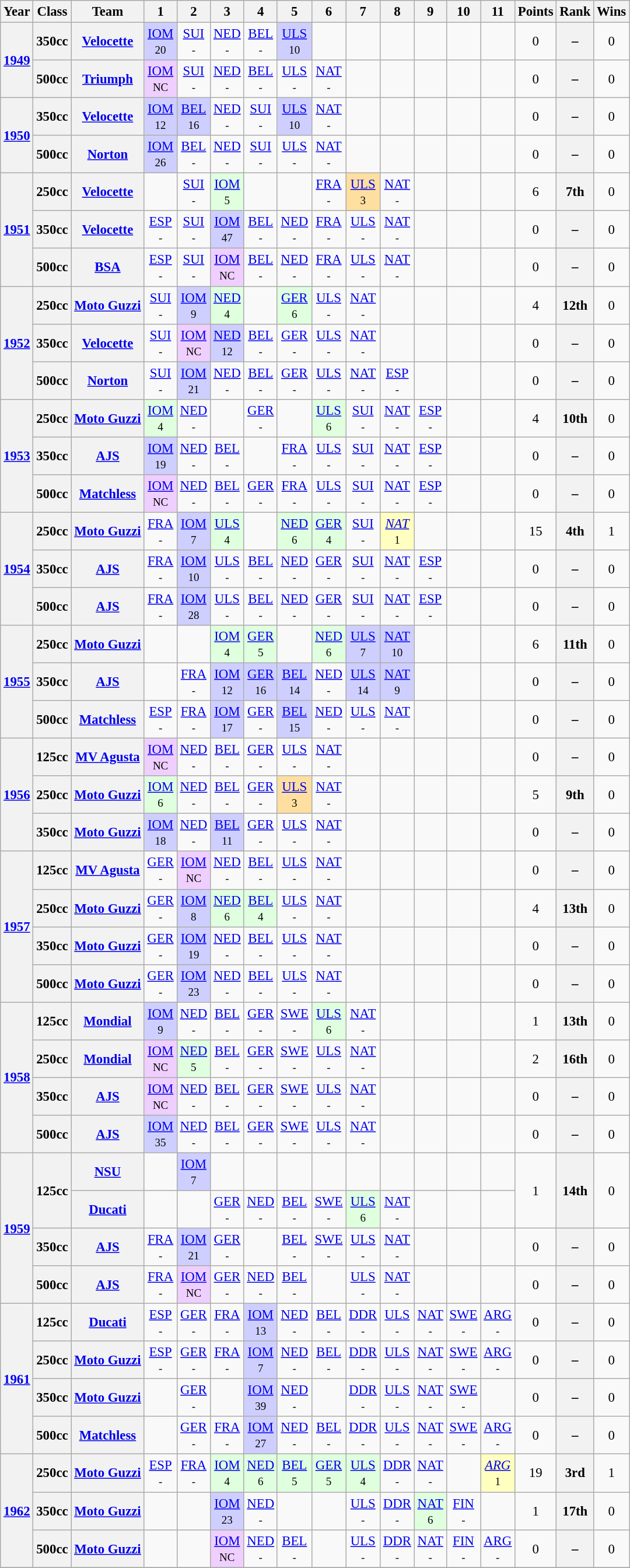<table class="wikitable" style="text-align:center; font-size:95%">
<tr>
<th>Year</th>
<th>Class</th>
<th>Team</th>
<th>1</th>
<th>2</th>
<th>3</th>
<th>4</th>
<th>5</th>
<th>6</th>
<th>7</th>
<th>8</th>
<th>9</th>
<th>10</th>
<th>11</th>
<th>Points</th>
<th>Rank</th>
<th>Wins</th>
</tr>
<tr>
<th rowspan=2><a href='#'>1949</a></th>
<th>350cc</th>
<th><a href='#'>Velocette</a></th>
<td style="background:#CFCFFF;"><a href='#'>IOM</a><br><small>20</small></td>
<td><a href='#'>SUI</a><br><small>-</small></td>
<td><a href='#'>NED</a><br><small>-</small></td>
<td><a href='#'>BEL</a><br><small>-</small></td>
<td style="background:#CFCFFF;"><a href='#'>ULS</a><br><small>10</small></td>
<td></td>
<td></td>
<td></td>
<td></td>
<td></td>
<td></td>
<td>0</td>
<th>–</th>
<td>0</td>
</tr>
<tr>
<th>500cc</th>
<th><a href='#'>Triumph</a></th>
<td style="background:#EFCFFF;"><a href='#'>IOM</a><br><small>NC</small></td>
<td><a href='#'>SUI</a><br><small>-</small></td>
<td><a href='#'>NED</a><br><small>-</small></td>
<td><a href='#'>BEL</a><br><small>-</small></td>
<td><a href='#'>ULS</a><br><small>-</small></td>
<td><a href='#'>NAT</a><br><small>-</small></td>
<td></td>
<td></td>
<td></td>
<td></td>
<td></td>
<td>0</td>
<th>–</th>
<td>0</td>
</tr>
<tr>
<th rowspan=2><a href='#'>1950</a></th>
<th>350cc</th>
<th><a href='#'>Velocette</a></th>
<td style="background:#CFCFFF;"><a href='#'>IOM</a><br><small>12</small></td>
<td style="background:#CFCFFF;"><a href='#'>BEL</a><br><small>16</small></td>
<td><a href='#'>NED</a><br><small>-</small></td>
<td><a href='#'>SUI</a><br><small>-</small></td>
<td style="background:#CFCFFF;"><a href='#'>ULS</a><br><small>10</small></td>
<td><a href='#'>NAT</a><br><small>-</small></td>
<td></td>
<td></td>
<td></td>
<td></td>
<td></td>
<td>0</td>
<th>–</th>
<td>0</td>
</tr>
<tr>
<th>500cc</th>
<th><a href='#'>Norton</a></th>
<td style="background:#CFCFFF;"><a href='#'>IOM</a><br><small>26</small></td>
<td><a href='#'>BEL</a><br><small>-</small></td>
<td><a href='#'>NED</a><br><small>-</small></td>
<td><a href='#'>SUI</a><br><small>-</small></td>
<td><a href='#'>ULS</a><br><small>-</small></td>
<td><a href='#'>NAT</a><br><small>-</small></td>
<td></td>
<td></td>
<td></td>
<td></td>
<td></td>
<td>0</td>
<th>–</th>
<td>0</td>
</tr>
<tr>
<th rowspan=3><a href='#'>1951</a></th>
<th>250cc</th>
<th><a href='#'>Velocette</a></th>
<td></td>
<td><a href='#'>SUI</a><br><small>-</small></td>
<td style="background:#DFFFDF;"><a href='#'>IOM</a><br><small>5</small></td>
<td></td>
<td></td>
<td><a href='#'>FRA</a><br><small>-</small></td>
<td style="background:#FFDF9F;"><a href='#'>ULS</a><br><small>3</small></td>
<td><a href='#'>NAT</a><br><small>-</small></td>
<td></td>
<td></td>
<td></td>
<td>6</td>
<th>7th</th>
<td>0</td>
</tr>
<tr>
<th>350cc</th>
<th><a href='#'>Velocette</a></th>
<td><a href='#'>ESP</a><br><small>-</small></td>
<td><a href='#'>SUI</a><br><small>-</small></td>
<td style="background:#CFCFFF;"><a href='#'>IOM</a><br><small>47</small></td>
<td><a href='#'>BEL</a><br><small>-</small></td>
<td><a href='#'>NED</a><br><small>-</small></td>
<td><a href='#'>FRA</a><br><small>-</small></td>
<td><a href='#'>ULS</a><br><small>-</small></td>
<td><a href='#'>NAT</a><br><small>-</small></td>
<td></td>
<td></td>
<td></td>
<td>0</td>
<th>–</th>
<td>0</td>
</tr>
<tr>
<th>500cc</th>
<th><a href='#'>BSA</a></th>
<td><a href='#'>ESP</a><br><small>-</small></td>
<td><a href='#'>SUI</a><br><small>-</small></td>
<td style="background:#EFCFFF;"><a href='#'>IOM</a><br><small>NC</small></td>
<td><a href='#'>BEL</a><br><small>-</small></td>
<td><a href='#'>NED</a><br><small>-</small></td>
<td><a href='#'>FRA</a><br><small>-</small></td>
<td><a href='#'>ULS</a><br><small>-</small></td>
<td><a href='#'>NAT</a><br><small>-</small></td>
<td></td>
<td></td>
<td></td>
<td>0</td>
<th>–</th>
<td>0</td>
</tr>
<tr>
<th rowspan=3><a href='#'>1952</a></th>
<th>250cc</th>
<th><a href='#'>Moto Guzzi</a></th>
<td><a href='#'>SUI</a><br><small>-</small></td>
<td style="background:#CFCFFF;"><a href='#'>IOM</a><br><small>9</small></td>
<td style="background:#DFFFDF;"><a href='#'>NED</a><br><small>4</small></td>
<td></td>
<td style="background:#DFFFDF;"><a href='#'>GER</a><br><small>6</small></td>
<td><a href='#'>ULS</a><br><small>-</small></td>
<td><a href='#'>NAT</a><br><small>-</small></td>
<td></td>
<td></td>
<td></td>
<td></td>
<td>4</td>
<th>12th</th>
<td>0</td>
</tr>
<tr>
<th>350cc</th>
<th><a href='#'>Velocette</a></th>
<td><a href='#'>SUI</a><br><small>-</small></td>
<td style="background:#EFCFFF;"><a href='#'>IOM</a><br><small>NC</small></td>
<td style="background:#cfcfff;"><a href='#'>NED</a><br><small>12</small></td>
<td><a href='#'>BEL</a><br><small>-</small></td>
<td><a href='#'>GER</a><br><small>-</small></td>
<td><a href='#'>ULS</a><br><small>-</small></td>
<td><a href='#'>NAT</a><br><small>-</small></td>
<td></td>
<td></td>
<td></td>
<td></td>
<td>0</td>
<th>–</th>
<td>0</td>
</tr>
<tr>
<th>500cc</th>
<th><a href='#'>Norton</a></th>
<td><a href='#'>SUI</a><br><small>-</small></td>
<td style="background:#CFCFFF;"><a href='#'>IOM</a><br><small>21</small></td>
<td><a href='#'>NED</a><br><small>-</small></td>
<td><a href='#'>BEL</a><br><small>-</small></td>
<td><a href='#'>GER</a><br><small>-</small></td>
<td><a href='#'>ULS</a><br><small>-</small></td>
<td><a href='#'>NAT</a><br><small>-</small></td>
<td><a href='#'>ESP</a><br><small>-</small></td>
<td></td>
<td></td>
<td></td>
<td>0</td>
<th>–</th>
<td>0</td>
</tr>
<tr>
<th rowspan=3><a href='#'>1953</a></th>
<th>250cc</th>
<th><a href='#'>Moto Guzzi</a></th>
<td style="background:#DFFFDF;"><a href='#'>IOM</a><br><small>4</small></td>
<td><a href='#'>NED</a><br><small>-</small></td>
<td></td>
<td><a href='#'>GER</a><br><small>-</small></td>
<td></td>
<td style="background:#DFFFDF;"><a href='#'>ULS</a><br><small>6</small></td>
<td><a href='#'>SUI</a><br><small>-</small></td>
<td><a href='#'>NAT</a><br><small>-</small></td>
<td><a href='#'>ESP</a><br><small>-</small></td>
<td></td>
<td></td>
<td>4</td>
<th>10th</th>
<td>0</td>
</tr>
<tr>
<th>350cc</th>
<th><a href='#'>AJS</a></th>
<td style="background:#CFCFFF;"><a href='#'>IOM</a><br><small>19</small></td>
<td><a href='#'>NED</a><br><small>-</small></td>
<td><a href='#'>BEL</a><br><small>-</small></td>
<td></td>
<td><a href='#'>FRA</a><br><small>-</small></td>
<td><a href='#'>ULS</a><br><small>-</small></td>
<td><a href='#'>SUI</a><br><small>-</small></td>
<td><a href='#'>NAT</a><br><small>-</small></td>
<td><a href='#'>ESP</a><br><small>-</small></td>
<td></td>
<td></td>
<td>0</td>
<th>–</th>
<td>0</td>
</tr>
<tr>
<th>500cc</th>
<th><a href='#'>Matchless</a></th>
<td style="background:#EFCFFF;"><a href='#'>IOM</a><br><small>NC</small></td>
<td><a href='#'>NED</a><br><small>-</small></td>
<td><a href='#'>BEL</a><br><small>-</small></td>
<td><a href='#'>GER</a><br><small>-</small></td>
<td><a href='#'>FRA</a><br><small>-</small></td>
<td><a href='#'>ULS</a><br><small>-</small></td>
<td><a href='#'>SUI</a><br><small>-</small></td>
<td><a href='#'>NAT</a><br><small>-</small></td>
<td><a href='#'>ESP</a><br><small>-</small></td>
<td></td>
<td></td>
<td>0</td>
<th>–</th>
<td>0</td>
</tr>
<tr>
<th rowspan=3><a href='#'>1954</a></th>
<th>250cc</th>
<th><a href='#'>Moto Guzzi</a></th>
<td><a href='#'>FRA</a><br><small>-</small></td>
<td style="background:#CFCFFF;"><a href='#'>IOM</a><br><small>7</small></td>
<td style="background:#DFFFDF;"><a href='#'>ULS</a><br><small>4</small></td>
<td></td>
<td style="background:#DFFFDF;"><a href='#'>NED</a><br><small>6</small></td>
<td style="background:#DFFFDF;"><a href='#'>GER</a><br><small>4</small></td>
<td><a href='#'>SUI</a><br><small>-</small></td>
<td style="background:#FFFFBF;"><em><a href='#'>NAT</a></em><br><small>1</small></td>
<td></td>
<td></td>
<td></td>
<td>15</td>
<th>4th</th>
<td>1</td>
</tr>
<tr>
<th>350cc</th>
<th><a href='#'>AJS</a></th>
<td><a href='#'>FRA</a><br><small>-</small></td>
<td style="background:#CFCFFF;"><a href='#'>IOM</a><br><small>10</small></td>
<td><a href='#'>ULS</a><br><small>-</small></td>
<td><a href='#'>BEL</a><br><small>-</small></td>
<td><a href='#'>NED</a><br><small>-</small></td>
<td><a href='#'>GER</a><br><small>-</small></td>
<td><a href='#'>SUI</a><br><small>-</small></td>
<td><a href='#'>NAT</a><br><small>-</small></td>
<td><a href='#'>ESP</a><br><small>-</small></td>
<td></td>
<td></td>
<td>0</td>
<th>–</th>
<td>0</td>
</tr>
<tr>
<th>500cc</th>
<th><a href='#'>AJS</a></th>
<td><a href='#'>FRA</a><br><small>-</small></td>
<td style="background:#CFCFFF;"><a href='#'>IOM</a><br><small>28</small></td>
<td><a href='#'>ULS</a><br><small>-</small></td>
<td><a href='#'>BEL</a><br><small>-</small></td>
<td><a href='#'>NED</a><br><small>-</small></td>
<td><a href='#'>GER</a><br><small>-</small></td>
<td><a href='#'>SUI</a><br><small>-</small></td>
<td><a href='#'>NAT</a><br><small>-</small></td>
<td><a href='#'>ESP</a><br><small>-</small></td>
<td></td>
<td></td>
<td>0</td>
<th>–</th>
<td>0</td>
</tr>
<tr>
<th rowspan=3><a href='#'>1955</a></th>
<th>250cc</th>
<th><a href='#'>Moto Guzzi</a></th>
<td></td>
<td></td>
<td style="background:#DFFFDF;"><a href='#'>IOM</a><br><small>4</small></td>
<td style="background:#DFFFDF;"><a href='#'>GER</a><br><small>5</small></td>
<td></td>
<td style="background:#DFFFDF;"><a href='#'>NED</a><br><small>6</small></td>
<td style="background:#CFCFFF;"><a href='#'>ULS</a><br><small>7</small></td>
<td style="background:#CFCFFF;"><a href='#'>NAT</a><br><small>10</small></td>
<td></td>
<td></td>
<td></td>
<td>6</td>
<th>11th</th>
<td>0</td>
</tr>
<tr>
<th>350cc</th>
<th><a href='#'>AJS</a></th>
<td></td>
<td><a href='#'>FRA</a><br><small>-</small></td>
<td style="background:#CFCFFF;"><a href='#'>IOM</a><br><small>12</small></td>
<td style="background:#CFCFFF;"><a href='#'>GER</a><br><small>16</small></td>
<td style="background:#CFCFFF;"><a href='#'>BEL</a><br><small>14</small></td>
<td><a href='#'>NED</a><br><small>-</small></td>
<td style="background:#CFCFFF;"><a href='#'>ULS</a><br><small>14</small></td>
<td style="background:#CFCFFF;"><a href='#'>NAT</a><br><small>9</small></td>
<td></td>
<td></td>
<td></td>
<td>0</td>
<th>–</th>
<td>0</td>
</tr>
<tr>
<th>500cc</th>
<th><a href='#'>Matchless</a></th>
<td><a href='#'>ESP</a><br><small>-</small></td>
<td><a href='#'>FRA</a><br><small>-</small></td>
<td style="background:#CFCFFF;"><a href='#'>IOM</a><br><small>17</small></td>
<td><a href='#'>GER</a><br><small>-</small></td>
<td style="background:#CFCFFF;"><a href='#'>BEL</a><br><small>15</small></td>
<td><a href='#'>NED</a><br><small>-</small></td>
<td><a href='#'>ULS</a><br><small>-</small></td>
<td><a href='#'>NAT</a><br><small>-</small></td>
<td></td>
<td></td>
<td></td>
<td>0</td>
<th>–</th>
<td>0</td>
</tr>
<tr>
<th rowspan=3><a href='#'>1956</a></th>
<th>125cc</th>
<th><a href='#'>MV Agusta</a></th>
<td style="background:#EFCFFF;"><a href='#'>IOM</a><br><small>NC</small></td>
<td><a href='#'>NED</a><br><small>-</small></td>
<td><a href='#'>BEL</a><br><small>-</small></td>
<td><a href='#'>GER</a><br><small>-</small></td>
<td><a href='#'>ULS</a><br><small>-</small></td>
<td><a href='#'>NAT</a><br><small>-</small></td>
<td></td>
<td></td>
<td></td>
<td></td>
<td></td>
<td>0</td>
<th>–</th>
<td>0</td>
</tr>
<tr>
<th>250cc</th>
<th><a href='#'>Moto Guzzi</a></th>
<td style="background:#DFFFDF;"><a href='#'>IOM</a><br><small>6</small></td>
<td><a href='#'>NED</a><br><small>-</small></td>
<td><a href='#'>BEL</a><br><small>-</small></td>
<td><a href='#'>GER</a><br><small>-</small></td>
<td style="background:#FFDF9F;"><a href='#'>ULS</a><br><small>3</small></td>
<td><a href='#'>NAT</a><br><small>-</small></td>
<td></td>
<td></td>
<td></td>
<td></td>
<td></td>
<td>5</td>
<th>9th</th>
<td>0</td>
</tr>
<tr>
<th>350cc</th>
<th><a href='#'>Moto Guzzi</a></th>
<td style="background:#CFCFFF;"><a href='#'>IOM</a><br><small>18</small></td>
<td><a href='#'>NED</a><br><small>-</small></td>
<td style="background:#CFCFFF;"><a href='#'>BEL</a><br><small>11</small></td>
<td><a href='#'>GER</a><br><small>-</small></td>
<td><a href='#'>ULS</a><br><small>-</small></td>
<td><a href='#'>NAT</a><br><small>-</small></td>
<td></td>
<td></td>
<td></td>
<td></td>
<td></td>
<td>0</td>
<th>–</th>
<td>0</td>
</tr>
<tr>
<th rowspan=4><a href='#'>1957</a></th>
<th>125cc</th>
<th><a href='#'>MV Agusta</a></th>
<td><a href='#'>GER</a><br><small>-</small></td>
<td style="background:#EFCFFF;"><a href='#'>IOM</a><br><small>NC</small></td>
<td><a href='#'>NED</a><br><small>-</small></td>
<td><a href='#'>BEL</a><br><small>-</small></td>
<td><a href='#'>ULS</a><br><small>-</small></td>
<td><a href='#'>NAT</a><br><small>-</small></td>
<td></td>
<td></td>
<td></td>
<td></td>
<td></td>
<td>0</td>
<th>–</th>
<td>0</td>
</tr>
<tr>
<th>250cc</th>
<th><a href='#'>Moto Guzzi</a></th>
<td><a href='#'>GER</a><br><small>-</small></td>
<td style="background:#CFCFFF;"><a href='#'>IOM</a><br><small>8</small></td>
<td style="background:#DFFFDF;"><a href='#'>NED</a><br><small>6</small></td>
<td style="background:#DFFFDF;"><a href='#'>BEL</a><br><small>4</small></td>
<td><a href='#'>ULS</a><br><small>-</small></td>
<td><a href='#'>NAT</a><br><small>-</small></td>
<td></td>
<td></td>
<td></td>
<td></td>
<td></td>
<td>4</td>
<th>13th</th>
<td>0</td>
</tr>
<tr>
<th>350cc</th>
<th><a href='#'>Moto Guzzi</a></th>
<td><a href='#'>GER</a><br><small>-</small></td>
<td style="background:#CFCFFF;"><a href='#'>IOM</a><br><small>19</small></td>
<td><a href='#'>NED</a><br><small>-</small></td>
<td><a href='#'>BEL</a><br><small>-</small></td>
<td><a href='#'>ULS</a><br><small>-</small></td>
<td><a href='#'>NAT</a><br><small>-</small></td>
<td></td>
<td></td>
<td></td>
<td></td>
<td></td>
<td>0</td>
<th>–</th>
<td>0</td>
</tr>
<tr>
<th>500cc</th>
<th><a href='#'>Moto Guzzi</a></th>
<td><a href='#'>GER</a><br><small>-</small></td>
<td style="background:#CFCFFF;"><a href='#'>IOM</a><br><small>23</small></td>
<td><a href='#'>NED</a><br><small>-</small></td>
<td><a href='#'>BEL</a><br><small>-</small></td>
<td><a href='#'>ULS</a><br><small>-</small></td>
<td><a href='#'>NAT</a><br><small>-</small></td>
<td></td>
<td></td>
<td></td>
<td></td>
<td></td>
<td>0</td>
<th>–</th>
<td>0</td>
</tr>
<tr>
<th rowspan=4><a href='#'>1958</a></th>
<th>125cc</th>
<th><a href='#'>Mondial</a></th>
<td style="background:#CFCFFF;"><a href='#'>IOM</a><br><small>9</small></td>
<td><a href='#'>NED</a><br><small>-</small></td>
<td><a href='#'>BEL</a><br><small>-</small></td>
<td><a href='#'>GER</a><br><small>-</small></td>
<td><a href='#'>SWE</a><br><small>-</small></td>
<td style="background:#DFFFDF;"><a href='#'>ULS</a><br><small>6</small></td>
<td><a href='#'>NAT</a><br><small>-</small></td>
<td></td>
<td></td>
<td></td>
<td></td>
<td>1</td>
<th>13th</th>
<td>0</td>
</tr>
<tr>
<th>250cc</th>
<th><a href='#'>Mondial</a></th>
<td style="background:#EFCFFF;"><a href='#'>IOM</a><br><small>NC</small></td>
<td style="background:#DFFFDF;"><a href='#'>NED</a><br><small>5</small></td>
<td><a href='#'>BEL</a><br><small>-</small></td>
<td><a href='#'>GER</a><br><small>-</small></td>
<td><a href='#'>SWE</a><br><small>-</small></td>
<td><a href='#'>ULS</a><br><small>-</small></td>
<td><a href='#'>NAT</a><br><small>-</small></td>
<td></td>
<td></td>
<td></td>
<td></td>
<td>2</td>
<th>16th</th>
<td>0</td>
</tr>
<tr>
<th>350cc</th>
<th><a href='#'>AJS</a></th>
<td style="background:#EFCFFF;"><a href='#'>IOM</a><br><small>NC</small></td>
<td><a href='#'>NED</a><br><small>-</small></td>
<td><a href='#'>BEL</a><br><small>-</small></td>
<td><a href='#'>GER</a><br><small>-</small></td>
<td><a href='#'>SWE</a><br><small>-</small></td>
<td><a href='#'>ULS</a><br><small>-</small></td>
<td><a href='#'>NAT</a><br><small>-</small></td>
<td></td>
<td></td>
<td></td>
<td></td>
<td>0</td>
<th>–</th>
<td>0</td>
</tr>
<tr>
<th>500cc</th>
<th><a href='#'>AJS</a></th>
<td style="background:#CFCFFF;"><a href='#'>IOM</a><br><small>35</small></td>
<td><a href='#'>NED</a><br><small>-</small></td>
<td><a href='#'>BEL</a><br><small>-</small></td>
<td><a href='#'>GER</a><br><small>-</small></td>
<td><a href='#'>SWE</a><br><small>-</small></td>
<td><a href='#'>ULS</a><br><small>-</small></td>
<td><a href='#'>NAT</a><br><small>-</small></td>
<td></td>
<td></td>
<td></td>
<td></td>
<td>0</td>
<th>–</th>
<td>0</td>
</tr>
<tr>
<th rowspan=4><a href='#'>1959</a></th>
<th rowspan=2>125cc</th>
<th><a href='#'>NSU</a></th>
<td></td>
<td style="background:#CFCFFF;"><a href='#'>IOM</a><br><small>7</small></td>
<td></td>
<td></td>
<td></td>
<td></td>
<td></td>
<td></td>
<td></td>
<td></td>
<td></td>
<td rowspan=2>1</td>
<th rowspan=2>14th</th>
<td rowspan=2>0</td>
</tr>
<tr>
<th><a href='#'>Ducati</a></th>
<td></td>
<td></td>
<td><a href='#'>GER</a><br><small>-</small></td>
<td><a href='#'>NED</a><br><small>-</small></td>
<td><a href='#'>BEL</a><br><small>-</small></td>
<td><a href='#'>SWE</a><br><small>-</small></td>
<td style="background:#DFFFDF;"><a href='#'>ULS</a><br><small>6</small></td>
<td><a href='#'>NAT</a><br><small>-</small></td>
<td></td>
<td></td>
<td></td>
</tr>
<tr>
<th>350cc</th>
<th><a href='#'>AJS</a></th>
<td><a href='#'>FRA</a><br><small>-</small></td>
<td style="background:#CFCFFF;"><a href='#'>IOM</a><br><small>21</small></td>
<td><a href='#'>GER</a><br><small>-</small></td>
<td></td>
<td><a href='#'>BEL</a><br><small>-</small></td>
<td><a href='#'>SWE</a><br><small>-</small></td>
<td><a href='#'>ULS</a><br><small>-</small></td>
<td><a href='#'>NAT</a><br><small>-</small></td>
<td></td>
<td></td>
<td></td>
<td>0</td>
<th>–</th>
<td>0</td>
</tr>
<tr>
<th>500cc</th>
<th><a href='#'>AJS</a></th>
<td><a href='#'>FRA</a><br><small>-</small></td>
<td style="background:#EFCFFF;"><a href='#'>IOM</a><br><small>NC</small></td>
<td><a href='#'>GER</a><br><small>-</small></td>
<td><a href='#'>NED</a><br><small>-</small></td>
<td><a href='#'>BEL</a><br><small>-</small></td>
<td></td>
<td><a href='#'>ULS</a><br><small>-</small></td>
<td><a href='#'>NAT</a><br><small>-</small></td>
<td></td>
<td></td>
<td></td>
<td>0</td>
<th>–</th>
<td>0</td>
</tr>
<tr>
<th rowspan=4><a href='#'>1961</a></th>
<th>125cc</th>
<th><a href='#'>Ducati</a></th>
<td><a href='#'>ESP</a><br><small>-</small></td>
<td><a href='#'>GER</a><br><small>-</small></td>
<td><a href='#'>FRA</a><br><small>-</small></td>
<td style="background:#CFCFFF;"><a href='#'>IOM</a><br><small>13</small></td>
<td><a href='#'>NED</a><br><small>-</small></td>
<td><a href='#'>BEL</a><br><small>-</small></td>
<td><a href='#'>DDR</a><br><small>-</small></td>
<td><a href='#'>ULS</a><br><small>-</small></td>
<td><a href='#'>NAT</a><br><small>-</small></td>
<td><a href='#'>SWE</a><br><small>-</small></td>
<td><a href='#'>ARG</a><br><small>-</small></td>
<td>0</td>
<th>–</th>
<td>0</td>
</tr>
<tr>
<th>250cc</th>
<th><a href='#'>Moto Guzzi</a></th>
<td><a href='#'>ESP</a><br><small>-</small></td>
<td><a href='#'>GER</a><br><small>-</small></td>
<td><a href='#'>FRA</a><br><small>-</small></td>
<td style="background:#CFCFFF;"><a href='#'>IOM</a><br><small>7</small></td>
<td><a href='#'>NED</a><br><small>-</small></td>
<td><a href='#'>BEL</a><br><small>-</small></td>
<td><a href='#'>DDR</a><br><small>-</small></td>
<td><a href='#'>ULS</a><br><small>-</small></td>
<td><a href='#'>NAT</a><br><small>-</small></td>
<td><a href='#'>SWE</a><br><small>-</small></td>
<td><a href='#'>ARG</a><br><small>-</small></td>
<td>0</td>
<th>–</th>
<td>0</td>
</tr>
<tr>
<th>350cc</th>
<th><a href='#'>Moto Guzzi</a></th>
<td></td>
<td><a href='#'>GER</a><br><small>-</small></td>
<td></td>
<td style="background:#CFCFFF;"><a href='#'>IOM</a><br><small>39</small></td>
<td><a href='#'>NED</a><br><small>-</small></td>
<td></td>
<td><a href='#'>DDR</a><br><small>-</small></td>
<td><a href='#'>ULS</a><br><small>-</small></td>
<td><a href='#'>NAT</a><br><small>-</small></td>
<td><a href='#'>SWE</a><br><small>-</small></td>
<td></td>
<td>0</td>
<th>–</th>
<td>0</td>
</tr>
<tr>
<th>500cc</th>
<th><a href='#'>Matchless</a></th>
<td></td>
<td><a href='#'>GER</a><br><small>-</small></td>
<td><a href='#'>FRA</a><br><small>-</small></td>
<td style="background:#CFCFFF;"><a href='#'>IOM</a><br><small>27</small></td>
<td><a href='#'>NED</a><br><small>-</small></td>
<td><a href='#'>BEL</a><br><small>-</small></td>
<td><a href='#'>DDR</a><br><small>-</small></td>
<td><a href='#'>ULS</a><br><small>-</small></td>
<td><a href='#'>NAT</a><br><small>-</small></td>
<td><a href='#'>SWE</a><br><small>-</small></td>
<td><a href='#'>ARG</a><br><small>-</small></td>
<td>0</td>
<th>–</th>
<td>0</td>
</tr>
<tr>
<th rowspan=3><a href='#'>1962</a></th>
<th>250cc</th>
<th><a href='#'>Moto Guzzi</a></th>
<td><a href='#'>ESP</a><br><small>-</small></td>
<td><a href='#'>FRA</a><br><small>-</small></td>
<td style="background:#DFFFDF;"><a href='#'>IOM</a><br><small>4</small></td>
<td style="background:#DFFFDF;"><a href='#'>NED</a><br><small>6</small></td>
<td style="background:#DFFFDF;"><a href='#'>BEL</a><br><small>5</small></td>
<td style="background:#DFFFDF;"><a href='#'>GER</a><br><small>5</small></td>
<td style="background:#DFFFDF;"><a href='#'>ULS</a><br><small>4</small></td>
<td><a href='#'>DDR</a><br><small>-</small></td>
<td><a href='#'>NAT</a><br><small>-</small></td>
<td></td>
<td style="background:#FFFFBF;"><em><a href='#'>ARG</a></em><br><small>1</small></td>
<td>19</td>
<th>3rd</th>
<td>1</td>
</tr>
<tr>
<th>350cc</th>
<th><a href='#'>Moto Guzzi</a></th>
<td></td>
<td></td>
<td style="background:#CFCFFF;"><a href='#'>IOM</a><br><small>23</small></td>
<td><a href='#'>NED</a><br><small>-</small></td>
<td></td>
<td></td>
<td><a href='#'>ULS</a><br><small>-</small></td>
<td><a href='#'>DDR</a><br><small>-</small></td>
<td style="background:#DFFFDF;"><a href='#'>NAT</a><br><small>6</small></td>
<td><a href='#'>FIN</a><br><small>-</small></td>
<td></td>
<td>1</td>
<th>17th</th>
<td>0</td>
</tr>
<tr>
<th>500cc</th>
<th><a href='#'>Moto Guzzi</a></th>
<td></td>
<td></td>
<td style="background:#EFCFFF;"><a href='#'>IOM</a><br><small>NC</small></td>
<td><a href='#'>NED</a><br><small>-</small></td>
<td><a href='#'>BEL</a><br><small>-</small></td>
<td></td>
<td><a href='#'>ULS</a><br><small>-</small></td>
<td><a href='#'>DDR</a><br><small>-</small></td>
<td><a href='#'>NAT</a><br><small>-</small></td>
<td><a href='#'>FIN</a><br><small>-</small></td>
<td><a href='#'>ARG</a><br><small>-</small></td>
<td>0</td>
<th>–</th>
<td>0</td>
</tr>
<tr>
</tr>
</table>
